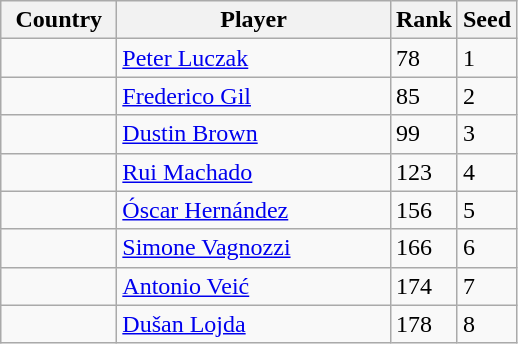<table class="sortable wikitable">
<tr>
<th width="70">Country</th>
<th width="175">Player</th>
<th>Rank</th>
<th>Seed</th>
</tr>
<tr>
<td></td>
<td><a href='#'>Peter Luczak</a></td>
<td>78</td>
<td>1</td>
</tr>
<tr>
<td></td>
<td><a href='#'>Frederico Gil</a></td>
<td>85</td>
<td>2</td>
</tr>
<tr>
<td></td>
<td><a href='#'>Dustin Brown</a></td>
<td>99</td>
<td>3</td>
</tr>
<tr>
<td></td>
<td><a href='#'>Rui Machado</a></td>
<td>123</td>
<td>4</td>
</tr>
<tr>
<td></td>
<td><a href='#'>Óscar Hernández</a></td>
<td>156</td>
<td>5</td>
</tr>
<tr>
<td></td>
<td><a href='#'>Simone Vagnozzi</a></td>
<td>166</td>
<td>6</td>
</tr>
<tr>
<td></td>
<td><a href='#'>Antonio Veić</a></td>
<td>174</td>
<td>7</td>
</tr>
<tr>
<td></td>
<td><a href='#'>Dušan Lojda</a></td>
<td>178</td>
<td>8</td>
</tr>
</table>
